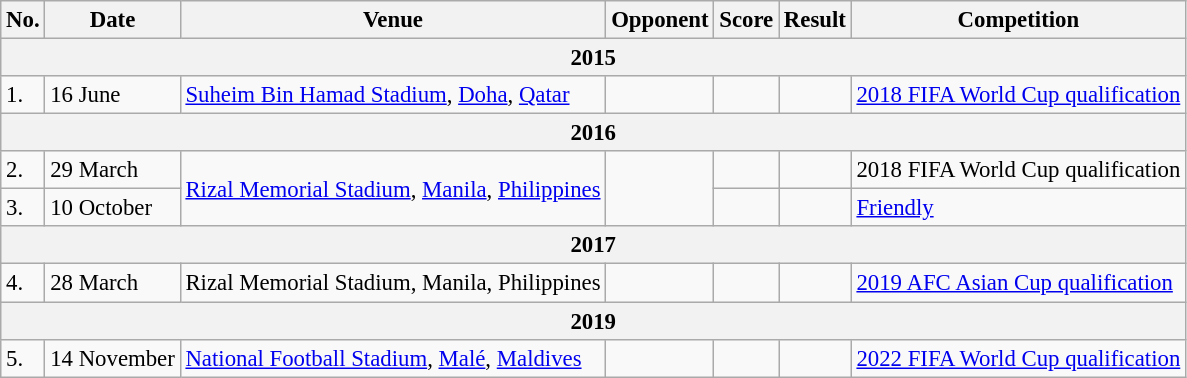<table class="wikitable" style="font-size:95%;">
<tr>
<th>No.</th>
<th>Date</th>
<th>Venue</th>
<th>Opponent</th>
<th>Score</th>
<th>Result</th>
<th>Competition</th>
</tr>
<tr>
<th colspan="8">2015</th>
</tr>
<tr>
<td>1.</td>
<td>16 June</td>
<td><a href='#'>Suheim Bin Hamad Stadium</a>, <a href='#'>Doha</a>, <a href='#'>Qatar</a></td>
<td></td>
<td></td>
<td></td>
<td><a href='#'>2018 FIFA World Cup qualification</a></td>
</tr>
<tr>
<th colspan="8">2016</th>
</tr>
<tr>
<td>2.</td>
<td>29 March</td>
<td rowspan=2><a href='#'>Rizal Memorial Stadium</a>, <a href='#'>Manila</a>, <a href='#'>Philippines</a></td>
<td rowspan=2></td>
<td></td>
<td></td>
<td>2018 FIFA World Cup qualification</td>
</tr>
<tr>
<td>3.</td>
<td>10 October</td>
<td></td>
<td></td>
<td><a href='#'>Friendly</a></td>
</tr>
<tr>
<th colspan="8">2017</th>
</tr>
<tr>
<td>4.</td>
<td>28 March</td>
<td>Rizal Memorial Stadium, Manila, Philippines</td>
<td></td>
<td></td>
<td></td>
<td><a href='#'>2019 AFC Asian Cup qualification</a></td>
</tr>
<tr>
<th colspan="8">2019</th>
</tr>
<tr>
<td>5.</td>
<td>14 November</td>
<td><a href='#'>National Football Stadium</a>, <a href='#'>Malé</a>, <a href='#'>Maldives</a></td>
<td></td>
<td></td>
<td></td>
<td><a href='#'>2022 FIFA World Cup qualification</a></td>
</tr>
</table>
